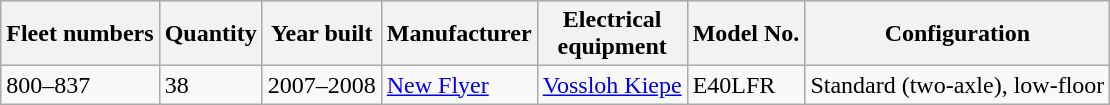<table class="wikitable">
<tr style="background:#E0E0E0;">
<th>Fleet numbers</th>
<th>Quantity</th>
<th>Year built</th>
<th>Manufacturer</th>
<th>Electrical<br>equipment</th>
<th>Model No.</th>
<th>Configuration</th>
</tr>
<tr>
<td>800–837</td>
<td>38</td>
<td>2007–2008</td>
<td><a href='#'>New Flyer</a></td>
<td><a href='#'>Vossloh Kiepe</a></td>
<td>E40LFR</td>
<td>Standard (two-axle), low-floor</td>
</tr>
</table>
